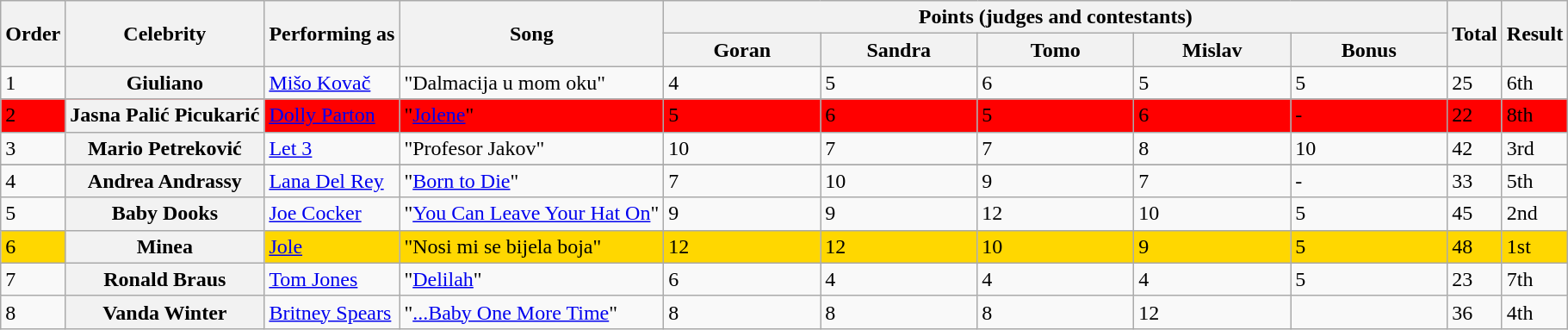<table class=wikitable>
<tr>
<th rowspan="2">Order</th>
<th rowspan="2">Celebrity</th>
<th rowspan="2">Performing as</th>
<th rowspan="2">Song</th>
<th colspan="5" style="width:50%">Points (judges and contestants)</th>
<th rowspan="2">Total</th>
<th rowspan="2">Result</th>
</tr>
<tr>
<th style="width:10%;">Goran</th>
<th style="width:10%;">Sandra</th>
<th style="width:10%;">Tomo</th>
<th style="width:10%;">Mislav</th>
<th style="width:10%;">Bonus</th>
</tr>
<tr>
<td>1</td>
<th scope="row">Giuliano</th>
<td><a href='#'>Mišo Kovač</a></td>
<td>"Dalmacija u mom oku"</td>
<td>4</td>
<td>5</td>
<td>6</td>
<td>5</td>
<td>5</td>
<td>25</td>
<td>6th</td>
</tr>
<tr bgcolor="red">
<td>2</td>
<th scope="row">Jasna Palić Picukarić</th>
<td><a href='#'>Dolly Parton</a></td>
<td>"<a href='#'>Jolene</a>"</td>
<td>5</td>
<td>6</td>
<td>5</td>
<td>6</td>
<td>-</td>
<td>22</td>
<td>8th</td>
</tr>
<tr>
<td>3</td>
<th scope="row">Mario Petreković</th>
<td><a href='#'>Let 3</a></td>
<td>"Profesor Jakov"</td>
<td>10</td>
<td>7</td>
<td>7</td>
<td>8</td>
<td>10</td>
<td>42</td>
<td>3rd</td>
</tr>
<tr>
</tr>
<tr>
<td>4</td>
<th scope="row">Andrea Andrassy</th>
<td><a href='#'>Lana Del Rey</a></td>
<td>"<a href='#'>Born to Die</a>"</td>
<td>7</td>
<td>10</td>
<td>9</td>
<td>7</td>
<td>-</td>
<td>33</td>
<td>5th</td>
</tr>
<tr>
<td>5</td>
<th scope="row">Baby Dooks</th>
<td><a href='#'>Joe Cocker</a></td>
<td>"<a href='#'>You Can Leave Your Hat On</a>"</td>
<td>9</td>
<td>9</td>
<td>12</td>
<td>10</td>
<td>5</td>
<td>45</td>
<td>2nd</td>
</tr>
<tr style="background:gold;">
<td>6</td>
<th scope="row">Minea</th>
<td><a href='#'>Jole</a></td>
<td>"Nosi mi se bijela boja"</td>
<td>12</td>
<td>12</td>
<td>10</td>
<td>9</td>
<td>5</td>
<td>48</td>
<td>1st</td>
</tr>
<tr>
<td>7</td>
<th scope="row">Ronald Braus</th>
<td><a href='#'>Tom Jones</a></td>
<td>"<a href='#'>Delilah</a>"</td>
<td>6</td>
<td>4</td>
<td>4</td>
<td>4</td>
<td>5</td>
<td>23</td>
<td>7th</td>
</tr>
<tr>
<td>8</td>
<th scope="row">Vanda Winter</th>
<td><a href='#'>Britney Spears</a></td>
<td>"<a href='#'>...Baby One More Time</a>"</td>
<td>8</td>
<td>8</td>
<td>8</td>
<td>12</td>
<td></td>
<td>36</td>
<td>4th</td>
</tr>
</table>
